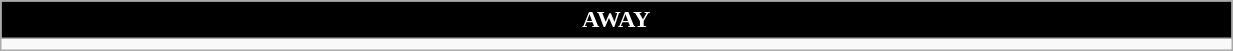<table class="wikitable collapsible collapsed" style="width:65%">
<tr>
<th colspan=6 ! style="color:white; background:black">AWAY</th>
</tr>
<tr>
<td></td>
</tr>
</table>
